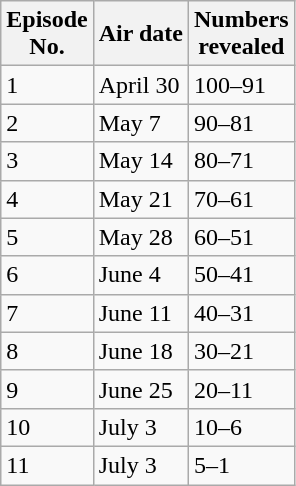<table class="wikitable">
<tr>
<th>Episode<br>No.</th>
<th>Air date</th>
<th>Numbers<br>revealed</th>
</tr>
<tr>
<td>1</td>
<td>April 30</td>
<td>100–91</td>
</tr>
<tr>
<td>2</td>
<td>May 7</td>
<td>90–81</td>
</tr>
<tr>
<td>3</td>
<td>May 14</td>
<td>80–71</td>
</tr>
<tr>
<td>4</td>
<td>May 21</td>
<td>70–61</td>
</tr>
<tr>
<td>5</td>
<td>May 28</td>
<td>60–51</td>
</tr>
<tr>
<td>6</td>
<td>June 4</td>
<td>50–41</td>
</tr>
<tr>
<td>7</td>
<td>June 11</td>
<td>40–31</td>
</tr>
<tr>
<td>8</td>
<td>June 18</td>
<td>30–21</td>
</tr>
<tr>
<td>9</td>
<td>June 25</td>
<td>20–11</td>
</tr>
<tr>
<td>10</td>
<td>July 3</td>
<td>10–6</td>
</tr>
<tr>
<td>11</td>
<td>July 3</td>
<td>5–1</td>
</tr>
</table>
